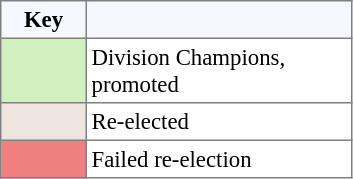<table bgcolor="#f7f8ff" cellpadding="3" cellspacing="0" border="1" style="font-size: 95%; border: gray solid 1px; border-collapse: collapse;text-align:center;">
<tr>
<th width=50>Key</th>
<th width=170></th>
</tr>
<tr>
<td style="background:#D0F0C0;" width="20"></td>
<td bgcolor="#ffffff" align="left">Division Champions, promoted</td>
</tr>
<tr>
<td style="background: #eee5de" width="20"></td>
<td bgcolor="#ffffff" align=left>Re-elected</td>
</tr>
<tr>
<td style="background: #F08080" width="20"></td>
<td bgcolor="#ffffff" align="left">Failed re-election</td>
</tr>
</table>
